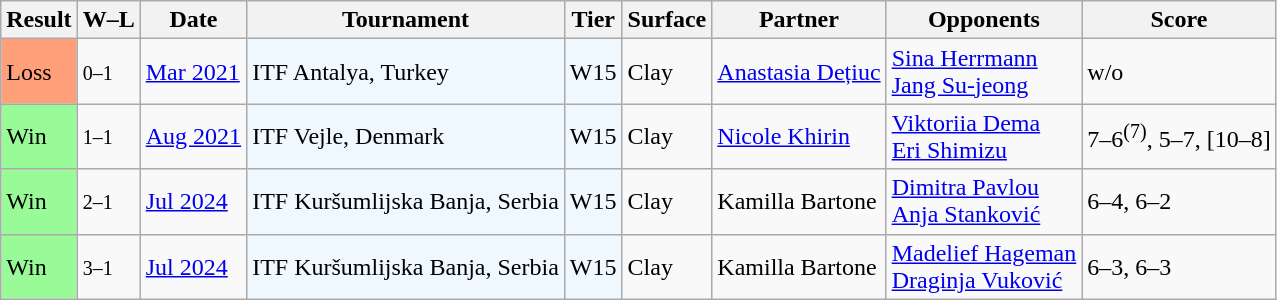<table class="wikitable">
<tr>
<th>Result</th>
<th class="unsortable">W–L</th>
<th>Date</th>
<th>Tournament</th>
<th>Tier</th>
<th>Surface</th>
<th>Partner</th>
<th>Opponents</th>
<th class="unsortable">Score</th>
</tr>
<tr>
<td style="background:#ffa07a;">Loss</td>
<td><small>0–1</small></td>
<td><a href='#'>Mar 2021</a></td>
<td style="background:#f0f8ff;">ITF Antalya, Turkey</td>
<td style="background:#f0f8ff;">W15</td>
<td>Clay</td>
<td> <a href='#'>Anastasia Dețiuc</a></td>
<td> <a href='#'>Sina Herrmann</a> <br>  <a href='#'>Jang Su-jeong</a></td>
<td>w/o</td>
</tr>
<tr>
<td style="background:#98fb98;">Win</td>
<td><small>1–1</small></td>
<td><a href='#'>Aug 2021</a></td>
<td style="background:#f0f8ff;">ITF Vejle, Denmark</td>
<td style="background:#f0f8ff;">W15</td>
<td>Clay</td>
<td> <a href='#'>Nicole Khirin</a></td>
<td> <a href='#'>Viktoriia Dema</a> <br>  <a href='#'>Eri Shimizu</a></td>
<td>7–6<sup>(7)</sup>, 5–7, [10–8]</td>
</tr>
<tr>
<td style="background:#98fb98;">Win</td>
<td><small>2–1</small></td>
<td><a href='#'>Jul 2024</a></td>
<td style="background:#f0f8ff;">ITF Kuršumlijska Banja, Serbia</td>
<td style="background:#f0f8ff;">W15</td>
<td>Clay</td>
<td> Kamilla Bartone</td>
<td> <a href='#'>Dimitra Pavlou</a> <br>  <a href='#'>Anja Stanković</a></td>
<td>6–4, 6–2</td>
</tr>
<tr>
<td style="background:#98fb98;">Win</td>
<td><small>3–1</small></td>
<td><a href='#'>Jul 2024</a></td>
<td style="background:#f0f8ff;">ITF Kuršumlijska Banja, Serbia</td>
<td style="background:#f0f8ff;">W15</td>
<td>Clay</td>
<td> Kamilla Bartone</td>
<td> <a href='#'>Madelief Hageman</a> <br>  <a href='#'>Draginja Vuković</a></td>
<td>6–3, 6–3</td>
</tr>
</table>
